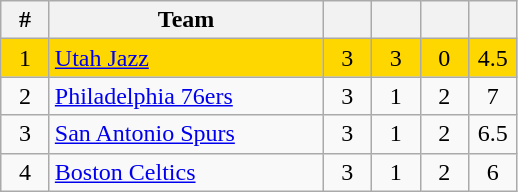<table class="wikitable" style="text-align:center">
<tr>
<th width="25px">#</th>
<th width="175px">Team</th>
<th width="25px"></th>
<th width="25px"></th>
<th width="25px"></th>
<th width="25px"></th>
</tr>
<tr style="background:gold;">
<td>1</td>
<td align="left"><a href='#'>Utah Jazz</a></td>
<td>3</td>
<td>3</td>
<td>0</td>
<td>4.5</td>
</tr>
<tr>
<td>2</td>
<td align="left"><a href='#'>Philadelphia 76ers</a></td>
<td>3</td>
<td>1</td>
<td>2</td>
<td>7</td>
</tr>
<tr>
<td>3</td>
<td align="left"><a href='#'>San Antonio Spurs</a></td>
<td>3</td>
<td>1</td>
<td>2</td>
<td>6.5</td>
</tr>
<tr>
<td>4</td>
<td align="left"><a href='#'>Boston Celtics</a></td>
<td>3</td>
<td>1</td>
<td>2</td>
<td>6</td>
</tr>
</table>
